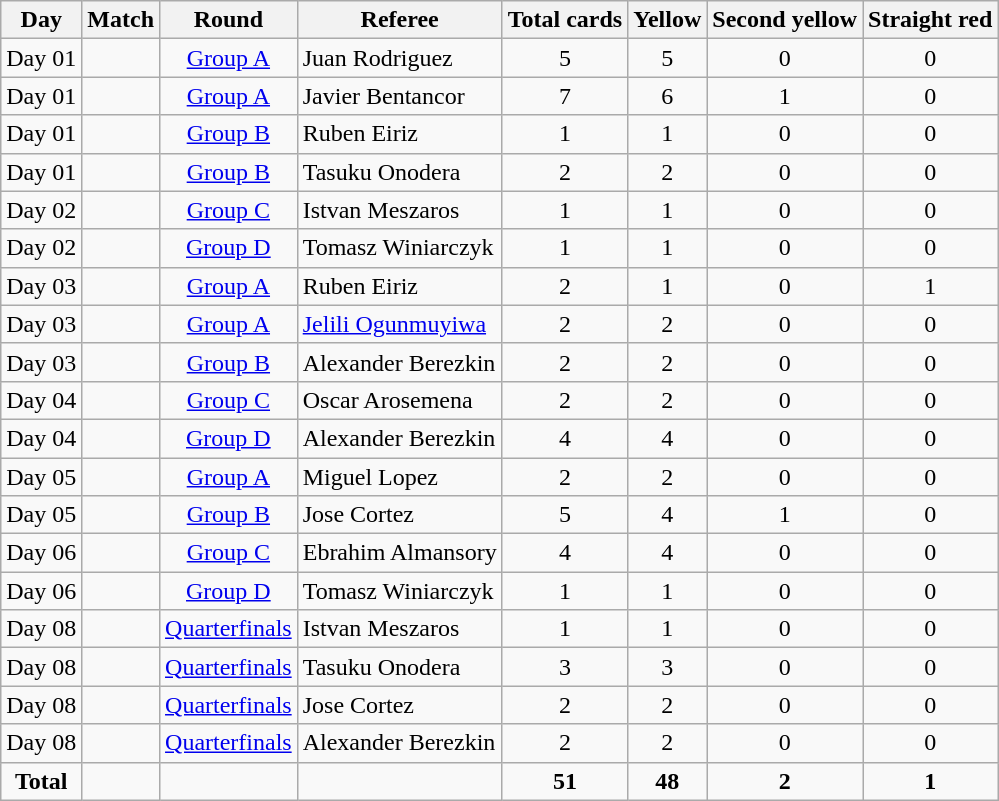<table class="wikitable sortable" style="text-align:center">
<tr>
<th>Day</th>
<th {text-align:justify}>Match</th>
<th>Round</th>
<th>Referee</th>
<th>Total cards</th>
<th> Yellow</th>
<th> Second yellow</th>
<th> Straight red</th>
</tr>
<tr>
<td>Day <span>0</span>1</td>
<td style="text-align:center;"></td>
<td><a href='#'>Group A</a></td>
<td style="text-align:left;"> Juan Rodriguez</td>
<td>5</td>
<td>5</td>
<td>0</td>
<td>0</td>
</tr>
<tr>
<td>Day <span>0</span>1</td>
<td style="text-align:center;"></td>
<td><a href='#'>Group A</a></td>
<td style="text-align:left;"> Javier Bentancor</td>
<td>7</td>
<td>6</td>
<td>1</td>
<td>0</td>
</tr>
<tr>
<td>Day <span>0</span>1</td>
<td style="text-align:center;"></td>
<td><a href='#'>Group B</a></td>
<td style="text-align:left;"> Ruben Eiriz</td>
<td>1</td>
<td>1</td>
<td>0</td>
<td>0</td>
</tr>
<tr>
<td>Day <span>0</span>1</td>
<td style="text-align:center;"></td>
<td><a href='#'>Group B</a></td>
<td style="text-align:left;"> Tasuku Onodera</td>
<td>2</td>
<td>2</td>
<td>0</td>
<td>0</td>
</tr>
<tr>
<td>Day <span>0</span>2</td>
<td style="text-align:center;"></td>
<td><a href='#'>Group C</a></td>
<td style="text-align:left;"> Istvan Meszaros</td>
<td>1</td>
<td>1</td>
<td>0</td>
<td>0</td>
</tr>
<tr>
<td>Day <span>0</span>2</td>
<td style="text-align:center;"></td>
<td><a href='#'>Group D</a></td>
<td style="text-align:left;"> Tomasz Winiarczyk</td>
<td>1</td>
<td>1</td>
<td>0</td>
<td>0</td>
</tr>
<tr>
<td>Day <span>0</span>3</td>
<td style="text-align:center;"></td>
<td><a href='#'>Group A</a></td>
<td style="text-align:left;"> Ruben Eiriz</td>
<td>2</td>
<td>1</td>
<td>0</td>
<td>1</td>
</tr>
<tr>
<td>Day <span>0</span>3</td>
<td style="text-align:center;"></td>
<td><a href='#'>Group A</a></td>
<td style="text-align:left;"> <a href='#'>Jelili Ogunmuyiwa</a></td>
<td>2</td>
<td>2</td>
<td>0</td>
<td>0</td>
</tr>
<tr>
<td>Day <span>0</span>3</td>
<td style="text-align:center;"></td>
<td><a href='#'>Group B</a></td>
<td style="text-align:left;"> Alexander Berezkin</td>
<td>2</td>
<td>2</td>
<td>0</td>
<td>0</td>
</tr>
<tr>
<td>Day <span>0</span>4</td>
<td style="text-align:center;"></td>
<td><a href='#'>Group C</a></td>
<td style="text-align:left;"> Oscar Arosemena</td>
<td>2</td>
<td>2</td>
<td>0</td>
<td>0</td>
</tr>
<tr>
<td>Day <span>0</span>4</td>
<td style="text-align:center;"></td>
<td><a href='#'>Group D</a></td>
<td style="text-align:left;"> Alexander Berezkin</td>
<td>4</td>
<td>4</td>
<td>0</td>
<td>0</td>
</tr>
<tr>
<td>Day <span>0</span>5</td>
<td style="text-align:center;"></td>
<td><a href='#'>Group A</a></td>
<td style="text-align:left;"> Miguel Lopez</td>
<td>2</td>
<td>2</td>
<td>0</td>
<td>0</td>
</tr>
<tr>
<td>Day <span>0</span>5</td>
<td style="text-align:center;"></td>
<td><a href='#'>Group B</a></td>
<td style="text-align:left;"> Jose Cortez</td>
<td>5</td>
<td>4</td>
<td>1</td>
<td>0</td>
</tr>
<tr>
<td>Day <span>0</span>6</td>
<td style="text-align:center;"></td>
<td><a href='#'>Group C</a></td>
<td style="text-align:left;"> Ebrahim Almansory</td>
<td>4</td>
<td>4</td>
<td>0</td>
<td>0</td>
</tr>
<tr>
<td>Day <span>0</span>6</td>
<td style="text-align:center;"></td>
<td><a href='#'>Group D</a></td>
<td style="text-align:left;"> Tomasz Winiarczyk</td>
<td>1</td>
<td>1</td>
<td>0</td>
<td>0</td>
</tr>
<tr>
<td>Day <span>0</span>8</td>
<td style="text-align:center;"></td>
<td><a href='#'>Quarterfinals</a></td>
<td style="text-align:left;"> Istvan Meszaros</td>
<td>1</td>
<td>1</td>
<td>0</td>
<td>0</td>
</tr>
<tr>
<td>Day <span>0</span>8</td>
<td style="text-align:center;"></td>
<td><a href='#'>Quarterfinals</a></td>
<td style="text-align:left;"> Tasuku Onodera</td>
<td>3</td>
<td>3</td>
<td>0</td>
<td>0</td>
</tr>
<tr>
<td>Day <span>0</span>8</td>
<td style="text-align:center;"></td>
<td><a href='#'>Quarterfinals</a></td>
<td style="text-align:left;"> Jose Cortez</td>
<td>2</td>
<td>2</td>
<td>0</td>
<td>0</td>
</tr>
<tr>
<td>Day <span>0</span>8</td>
<td style="text-align:center;"></td>
<td><a href='#'>Quarterfinals</a></td>
<td style="text-align:left;"> Alexander Berezkin</td>
<td>2</td>
<td>2</td>
<td>0</td>
<td>0</td>
</tr>
<tr class="sortbottom">
<td><strong>Total</strong></td>
<td style="text-align:center;"></td>
<td></td>
<td style="text-align:left;"></td>
<td><strong>51</strong></td>
<td><strong>48</strong></td>
<td><strong>2</strong></td>
<td><strong>1</strong></td>
</tr>
</table>
